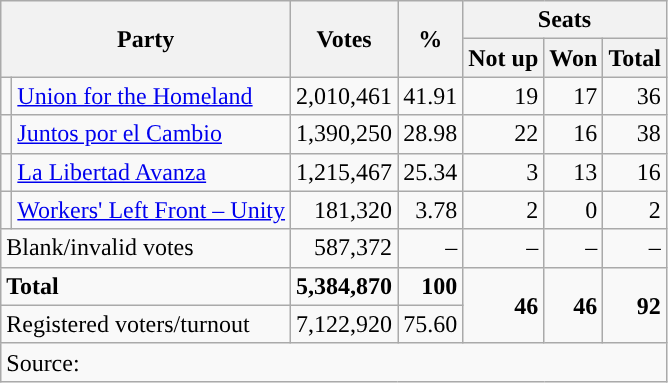<table class="wikitable" style="text-align:right">
<tr>
<th colspan="2" rowspan="2">Party</th>
<th rowspan="2">Votes</th>
<th rowspan="2">%</th>
<th colspan="3">Seats</th>
</tr>
<tr>
<th>Not up</th>
<th>Won</th>
<th>Total</th>
</tr>
<tr>
<td bgcolor=></td>
<td align="left"><a href='#'>Union for the Homeland</a></td>
<td>2,010,461</td>
<td>41.91</td>
<td>19</td>
<td>17</td>
<td>36</td>
</tr>
<tr>
<td bgcolor=></td>
<td align="left"><a href='#'>Juntos por el Cambio</a></td>
<td>1,390,250</td>
<td>28.98</td>
<td>22</td>
<td>16</td>
<td>38</td>
</tr>
<tr>
<td bgcolor=></td>
<td align="left"><a href='#'>La Libertad Avanza</a></td>
<td>1,215,467</td>
<td>25.34</td>
<td>3</td>
<td>13</td>
<td>16</td>
</tr>
<tr>
<td></td>
<td align="left"><a href='#'>Workers' Left Front – Unity</a></td>
<td>181,320</td>
<td>3.78</td>
<td>2</td>
<td>0</td>
<td>2</td>
</tr>
<tr>
<td colspan="2" align="left">Blank/invalid votes</td>
<td>587,372</td>
<td>–</td>
<td>–</td>
<td>–</td>
<td>–</td>
</tr>
<tr>
<td colspan="2" align="left"><strong>Total</strong></td>
<td><strong>5,384,870</strong></td>
<td><strong>100</strong></td>
<td rowspan="2"><strong>46</strong></td>
<td rowspan="2"><strong>46</strong></td>
<td rowspan="2"><strong>92</strong></td>
</tr>
<tr>
<td colspan="2" align="left">Registered voters/turnout</td>
<td>7,122,920</td>
<td>75.60</td>
</tr>
<tr>
<td colspan="7" align="left">Source: </td>
</tr>
</table>
